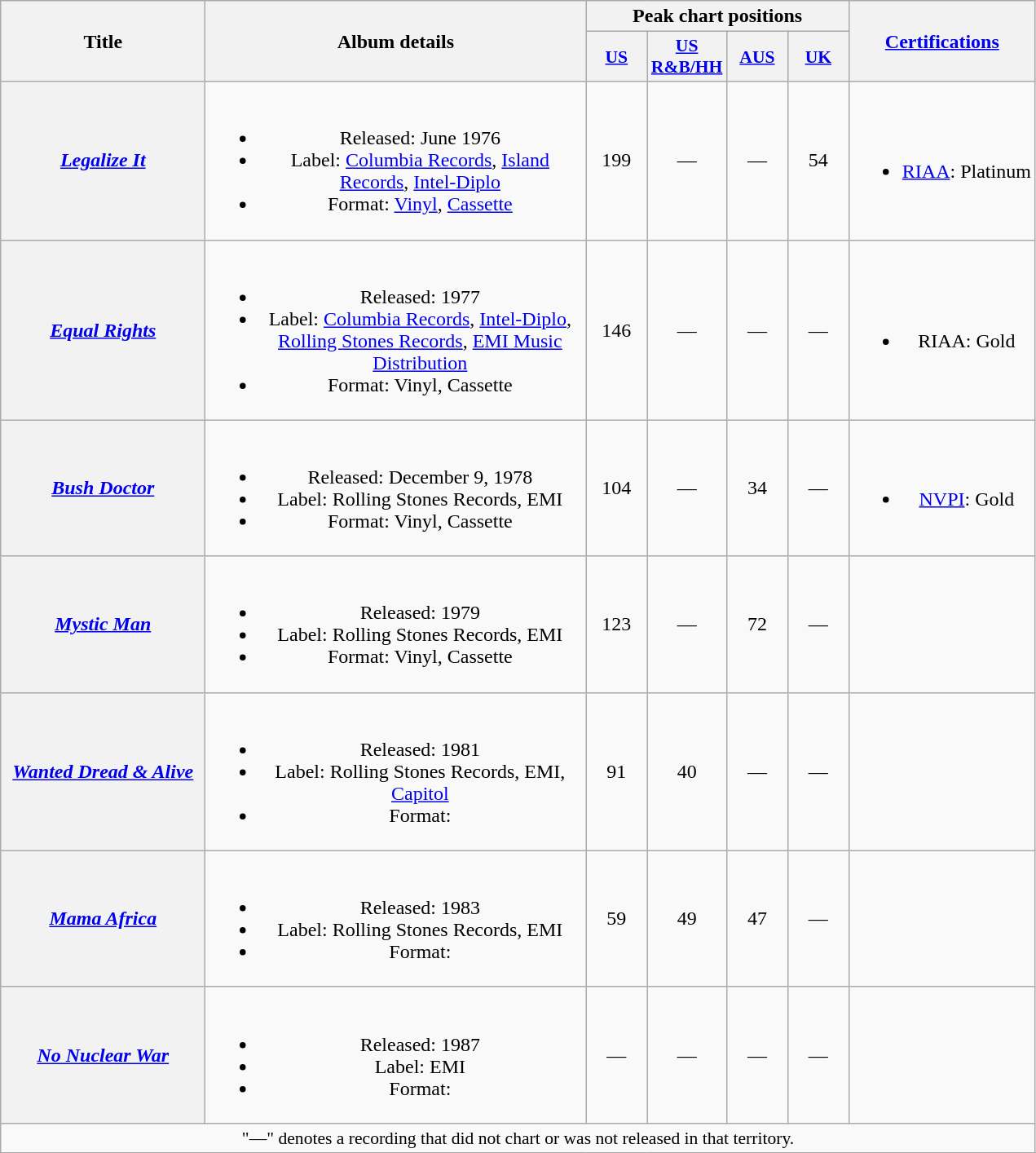<table class="wikitable plainrowheaders" style="text-align:center;">
<tr>
<th scope="col" rowspan="2" style="width:10em;">Title</th>
<th scope="col" rowspan="2" style="width:19em;">Album details</th>
<th scope="col" colspan="4">Peak chart positions</th>
<th scope="col" rowspan="2"><a href='#'>Certifications</a></th>
</tr>
<tr>
<th scope="col" style="width:3em;font-size:90%;"><a href='#'>US</a><br></th>
<th scope="col" style="width:3em;font-size:90%;"><a href='#'>US R&B/HH</a></th>
<th scope="col" style="width:3em;font-size:90%;"><a href='#'>AUS</a><br></th>
<th scope="col" style="width:3em;font-size:90%;"><a href='#'>UK</a><br></th>
</tr>
<tr>
<th scope="row"><em><a href='#'>Legalize It</a></em></th>
<td><br><ul><li>Released: June 1976</li><li>Label: <a href='#'>Columbia Records</a>, <a href='#'>Island Records</a>, <a href='#'>Intel-Diplo</a></li><li>Format: <a href='#'>Vinyl</a>, <a href='#'>Cassette</a></li></ul></td>
<td>199</td>
<td>—</td>
<td>—</td>
<td>54</td>
<td><br><ul><li><a href='#'>RIAA</a>: Platinum</li></ul></td>
</tr>
<tr>
<th scope="row"><em><a href='#'>Equal Rights</a></em></th>
<td><br><ul><li>Released: 1977</li><li>Label: <a href='#'>Columbia Records</a>, <a href='#'>Intel-Diplo</a>, <a href='#'>Rolling Stones Records</a>, <a href='#'>EMI Music Distribution</a></li><li>Format: Vinyl, Cassette</li></ul></td>
<td>146</td>
<td>—</td>
<td>—</td>
<td>—</td>
<td><br><ul><li>RIAA: Gold</li></ul></td>
</tr>
<tr>
<th scope="row"><em><a href='#'>Bush Doctor</a></em></th>
<td><br><ul><li>Released: December 9, 1978</li><li>Label: Rolling Stones Records, EMI</li><li>Format: Vinyl, Cassette</li></ul></td>
<td>104</td>
<td>—</td>
<td>34</td>
<td>—</td>
<td><br><ul><li><a href='#'>NVPI</a>: Gold</li></ul></td>
</tr>
<tr>
<th scope="row"><em><a href='#'>Mystic Man</a></em></th>
<td><br><ul><li>Released: 1979</li><li>Label: Rolling Stones Records, EMI</li><li>Format: Vinyl, Cassette</li></ul></td>
<td>123</td>
<td>—</td>
<td>72</td>
<td>—</td>
<td></td>
</tr>
<tr>
<th scope="row"><em><a href='#'>Wanted Dread & Alive</a></em></th>
<td><br><ul><li>Released: 1981</li><li>Label: Rolling Stones Records, EMI, <a href='#'>Capitol</a></li><li>Format:</li></ul></td>
<td>91</td>
<td>40</td>
<td>—</td>
<td>—</td>
<td></td>
</tr>
<tr>
<th scope="row"><em><a href='#'>Mama Africa</a></em></th>
<td><br><ul><li>Released: 1983</li><li>Label: Rolling Stones Records, EMI</li><li>Format:</li></ul></td>
<td>59</td>
<td>49</td>
<td>47</td>
<td>—</td>
<td></td>
</tr>
<tr>
<th scope="row"><em><a href='#'>No Nuclear War</a></em></th>
<td><br><ul><li>Released: 1987</li><li>Label: EMI</li><li>Format:</li></ul></td>
<td>—</td>
<td>—</td>
<td>—</td>
<td>—</td>
<td></td>
</tr>
<tr>
<td colspan="7" style="font-size:90%">"—" denotes a recording that did not chart or was not released in that territory.</td>
</tr>
</table>
